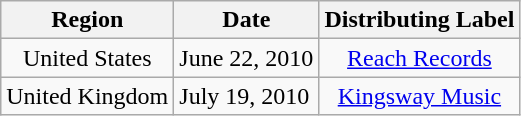<table class="wikitable" style="text-align:center;">
<tr>
<th>Region</th>
<th>Date</th>
<th>Distributing Label</th>
</tr>
<tr>
<td>United States</td>
<td style="text-align:left;">June 22, 2010</td>
<td><a href='#'>Reach Records</a></td>
</tr>
<tr>
<td>United Kingdom</td>
<td style="text-align:left;">July 19, 2010</td>
<td><a href='#'>Kingsway Music</a></td>
</tr>
</table>
